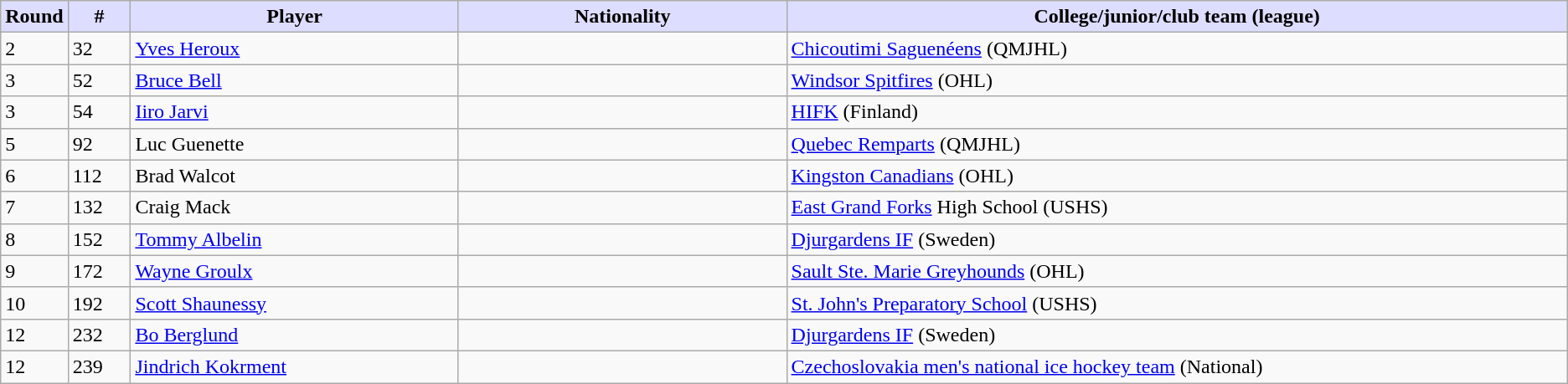<table class="wikitable">
<tr style="text-align:center;">
<th style="background:#ddf; width:4.0%;">Round</th>
<th style="background:#ddf; width:4.0%;">#</th>
<th style="background:#ddf; width:21.0%;">Player</th>
<th style="background:#ddf; width:21.0%;">Nationality</th>
<th style="background:#ddf; width:100.0%;">College/junior/club team (league)</th>
</tr>
<tr>
<td>2</td>
<td>32</td>
<td><a href='#'>Yves Heroux</a></td>
<td></td>
<td><a href='#'>Chicoutimi Saguenéens</a> (QMJHL)</td>
</tr>
<tr>
<td>3</td>
<td>52</td>
<td><a href='#'>Bruce Bell</a></td>
<td></td>
<td><a href='#'>Windsor Spitfires</a> (OHL)</td>
</tr>
<tr>
<td>3</td>
<td>54</td>
<td><a href='#'>Iiro Jarvi</a></td>
<td></td>
<td><a href='#'>HIFK</a> (Finland)</td>
</tr>
<tr>
<td>5</td>
<td>92</td>
<td>Luc Guenette</td>
<td></td>
<td><a href='#'>Quebec Remparts</a> (QMJHL)</td>
</tr>
<tr>
<td>6</td>
<td>112</td>
<td>Brad Walcot</td>
<td></td>
<td><a href='#'>Kingston Canadians</a> (OHL)</td>
</tr>
<tr>
<td>7</td>
<td>132</td>
<td>Craig Mack</td>
<td></td>
<td><a href='#'>East Grand Forks</a> High School (USHS)</td>
</tr>
<tr>
<td>8</td>
<td>152</td>
<td><a href='#'>Tommy Albelin</a></td>
<td></td>
<td><a href='#'>Djurgardens IF</a> (Sweden)</td>
</tr>
<tr>
<td>9</td>
<td>172</td>
<td><a href='#'>Wayne Groulx</a></td>
<td></td>
<td><a href='#'>Sault Ste. Marie Greyhounds</a> (OHL)</td>
</tr>
<tr>
<td>10</td>
<td>192</td>
<td><a href='#'>Scott Shaunessy</a></td>
<td></td>
<td><a href='#'>St. John's Preparatory School</a> (USHS)</td>
</tr>
<tr>
<td>12</td>
<td>232</td>
<td><a href='#'>Bo Berglund</a></td>
<td></td>
<td><a href='#'>Djurgardens IF</a> (Sweden)</td>
</tr>
<tr>
<td>12</td>
<td>239</td>
<td><a href='#'>Jindrich Kokrment</a></td>
<td></td>
<td><a href='#'>Czechoslovakia men's national ice hockey team</a> (National)</td>
</tr>
</table>
